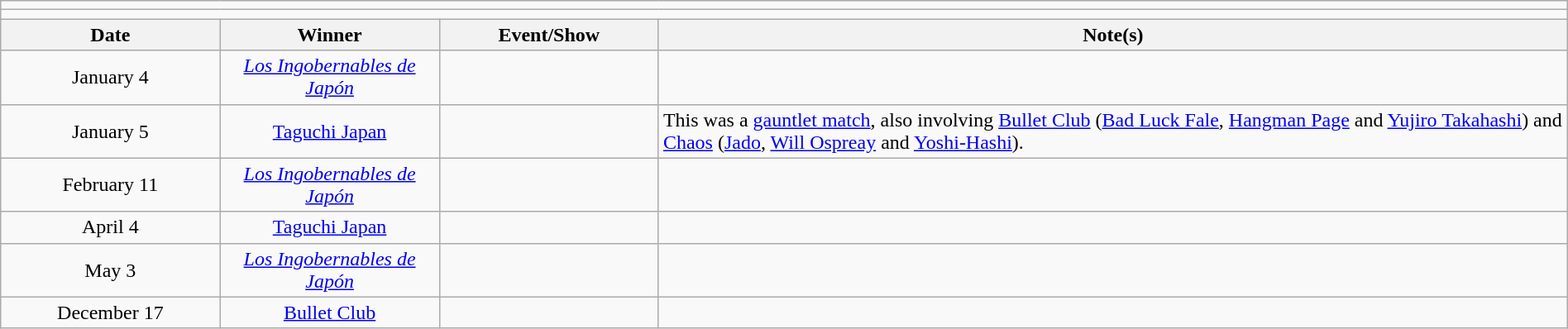<table class="wikitable" style="text-align:center; width:100%;">
<tr>
<td colspan="5"></td>
</tr>
<tr>
<td colspan="5"><strong></strong></td>
</tr>
<tr>
<th width=14%>Date</th>
<th width=14%>Winner</th>
<th width=14%>Event/Show</th>
<th width=58%>Note(s)</th>
</tr>
<tr>
<td>January 4</td>
<td><em><a href='#'>Los Ingobernables de Japón</a></em><br></td>
<td></td>
<td align=left></td>
</tr>
<tr>
<td>January 5</td>
<td><a href='#'>Taguchi Japan</a><br></td>
<td></td>
<td align=left>This was a <a href='#'>gauntlet match</a>, also involving <a href='#'>Bullet Club</a> (<a href='#'>Bad Luck Fale</a>, <a href='#'>Hangman Page</a> and <a href='#'>Yujiro Takahashi</a>) and <a href='#'>Chaos</a> (<a href='#'>Jado</a>, <a href='#'>Will Ospreay</a> and <a href='#'>Yoshi-Hashi</a>).</td>
</tr>
<tr>
<td>February 11</td>
<td><em><a href='#'>Los Ingobernables de Japón</a></em><br></td>
<td></td>
<td></td>
</tr>
<tr>
<td>April 4</td>
<td><a href='#'>Taguchi Japan</a><br></td>
<td></td>
<td align=left></td>
</tr>
<tr>
<td>May 3</td>
<td><em><a href='#'>Los Ingobernables de Japón</a></em><br></td>
<td></td>
<td></td>
</tr>
<tr>
<td>December 17</td>
<td><a href='#'>Bullet Club</a><br></td>
<td></td>
<td></td>
</tr>
</table>
